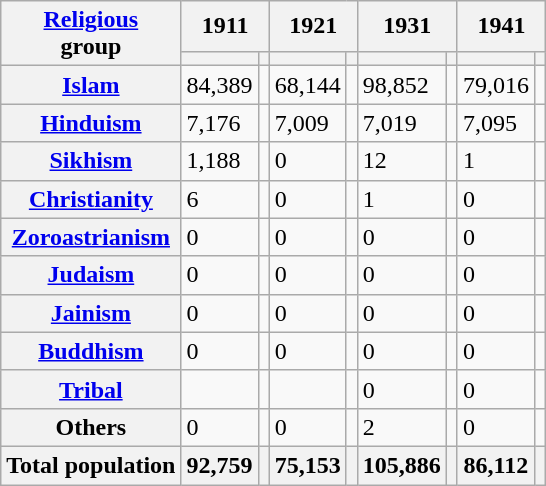<table class="wikitable sortable">
<tr>
<th rowspan="2"><a href='#'>Religious</a><br>group</th>
<th colspan="2">1911</th>
<th colspan="2">1921</th>
<th colspan="2">1931</th>
<th colspan="2">1941</th>
</tr>
<tr>
<th><a href='#'></a></th>
<th></th>
<th></th>
<th></th>
<th></th>
<th></th>
<th></th>
<th></th>
</tr>
<tr>
<th><a href='#'>Islam</a> </th>
<td>84,389</td>
<td></td>
<td>68,144</td>
<td></td>
<td>98,852</td>
<td></td>
<td>79,016</td>
<td></td>
</tr>
<tr>
<th><a href='#'>Hinduism</a> </th>
<td>7,176</td>
<td></td>
<td>7,009</td>
<td></td>
<td>7,019</td>
<td></td>
<td>7,095</td>
<td></td>
</tr>
<tr>
<th><a href='#'>Sikhism</a> </th>
<td>1,188</td>
<td></td>
<td>0</td>
<td></td>
<td>12</td>
<td></td>
<td>1</td>
<td></td>
</tr>
<tr>
<th><a href='#'>Christianity</a> </th>
<td>6</td>
<td></td>
<td>0</td>
<td></td>
<td>1</td>
<td></td>
<td>0</td>
<td></td>
</tr>
<tr>
<th><a href='#'>Zoroastrianism</a> </th>
<td>0</td>
<td></td>
<td>0</td>
<td></td>
<td>0</td>
<td></td>
<td>0</td>
<td></td>
</tr>
<tr>
<th><a href='#'>Judaism</a> </th>
<td>0</td>
<td></td>
<td>0</td>
<td></td>
<td>0</td>
<td></td>
<td>0</td>
<td></td>
</tr>
<tr>
<th><a href='#'>Jainism</a> </th>
<td>0</td>
<td></td>
<td>0</td>
<td></td>
<td>0</td>
<td></td>
<td>0</td>
<td></td>
</tr>
<tr>
<th><a href='#'>Buddhism</a> </th>
<td>0</td>
<td></td>
<td>0</td>
<td></td>
<td>0</td>
<td></td>
<td>0</td>
<td></td>
</tr>
<tr>
<th><a href='#'>Tribal</a></th>
<td></td>
<td></td>
<td></td>
<td></td>
<td>0</td>
<td></td>
<td>0</td>
<td></td>
</tr>
<tr>
<th>Others</th>
<td>0</td>
<td></td>
<td>0</td>
<td></td>
<td>2</td>
<td></td>
<td>0</td>
<td></td>
</tr>
<tr>
<th>Total population</th>
<th>92,759</th>
<th></th>
<th>75,153</th>
<th></th>
<th>105,886</th>
<th></th>
<th>86,112</th>
<th></th>
</tr>
</table>
